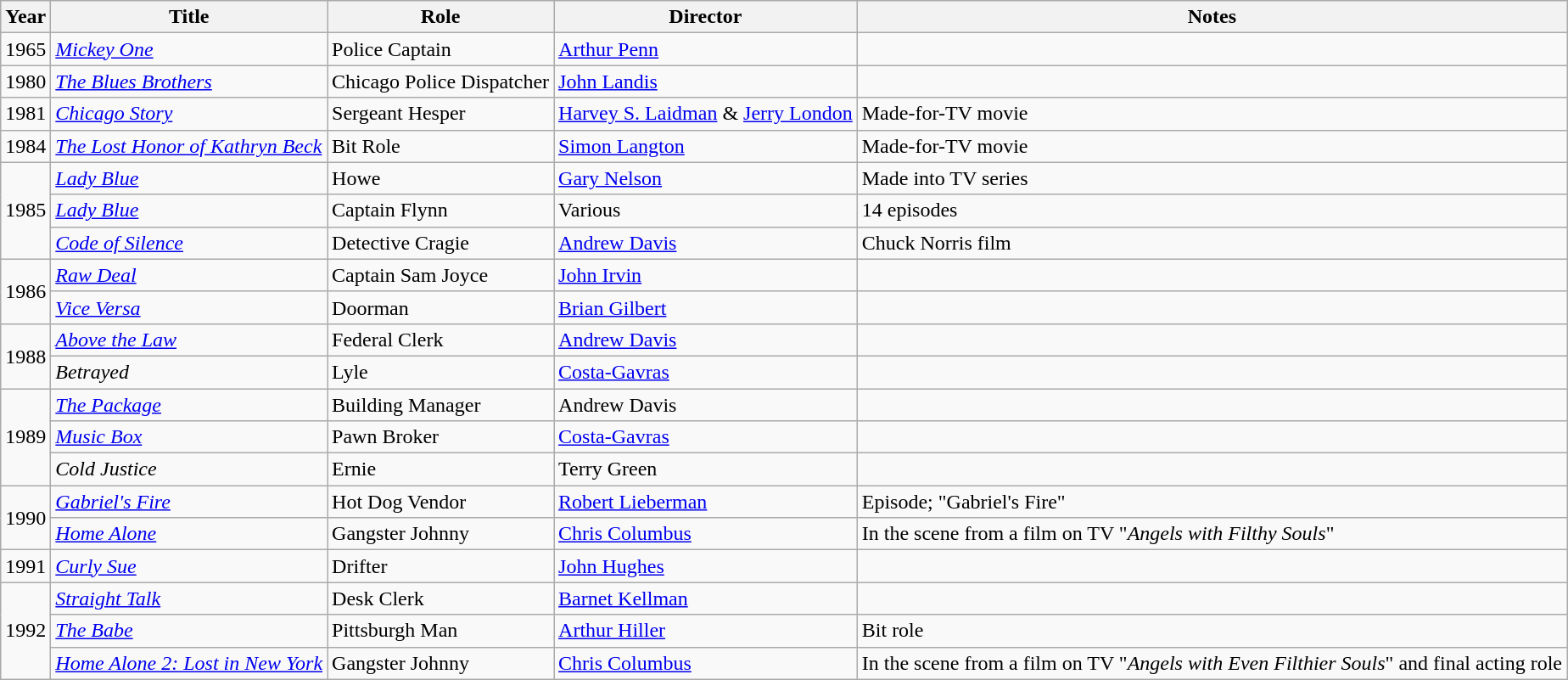<table class="wikitable">
<tr>
<th>Year</th>
<th>Title</th>
<th>Role</th>
<th>Director</th>
<th>Notes</th>
</tr>
<tr>
<td>1965</td>
<td><em><a href='#'>Mickey One</a></em></td>
<td>Police Captain</td>
<td><a href='#'>Arthur Penn</a></td>
<td></td>
</tr>
<tr>
<td>1980</td>
<td><em><a href='#'>The Blues Brothers</a></em></td>
<td>Chicago Police Dispatcher</td>
<td><a href='#'>John Landis</a></td>
<td></td>
</tr>
<tr>
<td>1981</td>
<td><em><a href='#'>Chicago Story</a></em></td>
<td>Sergeant Hesper</td>
<td><a href='#'>Harvey S. Laidman</a> & <a href='#'>Jerry London</a></td>
<td>Made-for-TV movie</td>
</tr>
<tr>
<td>1984</td>
<td><em><a href='#'>The Lost Honor of Kathryn Beck</a></em></td>
<td>Bit Role</td>
<td><a href='#'>Simon Langton</a></td>
<td>Made-for-TV movie</td>
</tr>
<tr>
<td rowspan=3>1985</td>
<td><em><a href='#'>Lady Blue</a></em></td>
<td>Howe</td>
<td><a href='#'>Gary Nelson</a></td>
<td>Made into TV series</td>
</tr>
<tr>
<td><em><a href='#'>Lady Blue</a></em></td>
<td>Captain Flynn</td>
<td>Various</td>
<td>14 episodes</td>
</tr>
<tr>
<td><em><a href='#'>Code of Silence</a></em></td>
<td>Detective Cragie</td>
<td><a href='#'>Andrew Davis</a></td>
<td>Chuck Norris film</td>
</tr>
<tr>
<td rowspan=2>1986</td>
<td><em><a href='#'>Raw Deal</a></em></td>
<td>Captain Sam Joyce</td>
<td><a href='#'>John Irvin</a></td>
<td></td>
</tr>
<tr>
<td><em><a href='#'>Vice Versa</a></em></td>
<td>Doorman</td>
<td><a href='#'>Brian Gilbert</a></td>
<td></td>
</tr>
<tr>
<td rowspan=2>1988</td>
<td><em><a href='#'>Above the Law</a></em></td>
<td>Federal Clerk</td>
<td><a href='#'>Andrew Davis</a></td>
<td></td>
</tr>
<tr>
<td><em>Betrayed</em></td>
<td>Lyle</td>
<td><a href='#'>Costa-Gavras</a></td>
<td></td>
</tr>
<tr>
<td rowspan=3>1989</td>
<td><em><a href='#'>The Package</a></em></td>
<td>Building Manager</td>
<td>Andrew Davis</td>
<td></td>
</tr>
<tr>
<td><em><a href='#'>Music Box</a></em></td>
<td>Pawn Broker</td>
<td><a href='#'>Costa-Gavras</a></td>
<td></td>
</tr>
<tr>
<td><em>Cold Justice</em></td>
<td>Ernie</td>
<td>Terry Green</td>
<td></td>
</tr>
<tr>
<td rowspan=2>1990</td>
<td><em><a href='#'>Gabriel's Fire</a></em></td>
<td>Hot Dog Vendor</td>
<td><a href='#'>Robert Lieberman</a></td>
<td>Episode; "Gabriel's Fire"</td>
</tr>
<tr>
<td><em><a href='#'>Home Alone</a></em></td>
<td>Gangster Johnny</td>
<td><a href='#'>Chris Columbus</a></td>
<td>In the scene from a film on TV "<em>Angels with Filthy Souls</em>"</td>
</tr>
<tr>
<td>1991</td>
<td><em><a href='#'>Curly Sue</a></em></td>
<td>Drifter</td>
<td><a href='#'>John Hughes</a></td>
<td></td>
</tr>
<tr>
<td rowspan=3>1992</td>
<td><em><a href='#'>Straight Talk</a></em></td>
<td>Desk Clerk</td>
<td><a href='#'>Barnet Kellman</a></td>
<td></td>
</tr>
<tr>
<td><em><a href='#'>The Babe</a></em></td>
<td>Pittsburgh Man</td>
<td><a href='#'>Arthur Hiller</a></td>
<td>Bit role</td>
</tr>
<tr>
<td><em><a href='#'>Home Alone 2: Lost in New York</a></em></td>
<td>Gangster Johnny</td>
<td><a href='#'>Chris Columbus</a></td>
<td>In the scene from a film on TV "<em>Angels with Even Filthier Souls</em>" and final acting role</td>
</tr>
</table>
